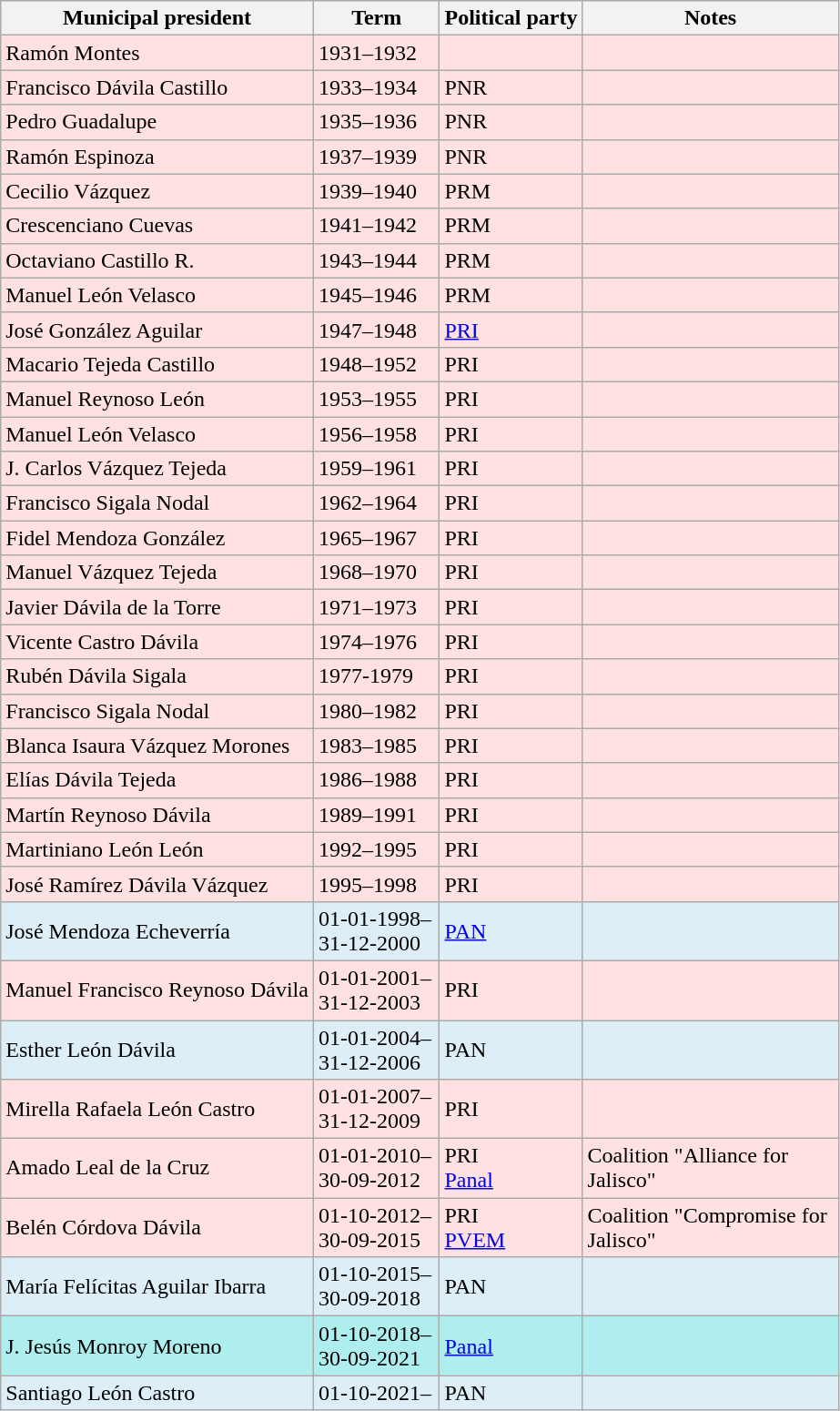<table class="wikitable">
<tr>
<th>Municipal president</th>
<th width=85px>Term</th>
<th>Political party</th>
<th width=180px>Notes</th>
</tr>
<tr style="background:#ffe1e1">
<td>Ramón Montes</td>
<td>1931–1932</td>
<td> </td>
<td></td>
</tr>
<tr style="background:#ffe1e1">
<td>Francisco Dávila Castillo</td>
<td>1933–1934</td>
<td>PNR </td>
<td></td>
</tr>
<tr style="background:#ffe1e1">
<td>Pedro Guadalupe</td>
<td>1935–1936</td>
<td>PNR </td>
<td></td>
</tr>
<tr style="background:#ffe1e1">
<td>Ramón Espinoza</td>
<td>1937–1939</td>
<td>PNR   </td>
<td></td>
</tr>
<tr style="background:#ffe1e1">
<td>Cecilio Vázquez</td>
<td>1939–1940</td>
<td>PRM </td>
<td></td>
</tr>
<tr style="background:#ffe1e1">
<td>Crescenciano Cuevas</td>
<td>1941–1942</td>
<td>PRM </td>
<td></td>
</tr>
<tr style="background:#ffe1e1">
<td>Octaviano Castillo R.</td>
<td>1943–1944</td>
<td>PRM </td>
<td></td>
</tr>
<tr style="background:#ffe1e1">
<td>Manuel León Velasco</td>
<td>1945–1946</td>
<td>PRM </td>
<td></td>
</tr>
<tr style="background:#ffe1e1">
<td>José González Aguilar</td>
<td>1947–1948</td>
<td><a href='#'>PRI</a> </td>
<td></td>
</tr>
<tr style="background:#ffe1e1">
<td>Macario Tejeda Castillo</td>
<td>1948–1952</td>
<td>PRI </td>
<td></td>
</tr>
<tr style="background:#ffe1e1">
<td>Manuel Reynoso León</td>
<td>1953–1955</td>
<td>PRI </td>
<td></td>
</tr>
<tr style="background:#ffe1e1">
<td>Manuel León Velasco</td>
<td>1956–1958</td>
<td>PRI </td>
<td></td>
</tr>
<tr style="background:#ffe1e1">
<td>J. Carlos Vázquez Tejeda</td>
<td>1959–1961</td>
<td>PRI </td>
<td></td>
</tr>
<tr style="background:#ffe1e1">
<td>Francisco Sigala Nodal</td>
<td>1962–1964</td>
<td>PRI </td>
<td></td>
</tr>
<tr style="background:#ffe1e1">
<td>Fidel Mendoza González</td>
<td>1965–1967</td>
<td>PRI </td>
<td></td>
</tr>
<tr style="background:#ffe1e1">
<td>Manuel Vázquez Tejeda</td>
<td>1968–1970</td>
<td>PRI </td>
<td></td>
</tr>
<tr style="background:#ffe1e1">
<td>Javier Dávila de la Torre</td>
<td>1971–1973</td>
<td>PRI </td>
<td></td>
</tr>
<tr style="background:#ffe1e1">
<td>Vicente Castro Dávila</td>
<td>1974–1976</td>
<td>PRI </td>
<td></td>
</tr>
<tr style="background:#ffe1e1">
<td>Rubén Dávila Sigala</td>
<td>1977-1979</td>
<td>PRI </td>
<td></td>
</tr>
<tr style="background:#ffe1e1">
<td>Francisco Sigala Nodal</td>
<td>1980–1982</td>
<td>PRI </td>
<td></td>
</tr>
<tr style="background:#ffe1e1">
<td>Blanca Isaura Vázquez Morones</td>
<td>1983–1985</td>
<td>PRI </td>
<td></td>
</tr>
<tr style="background:#ffe1e1">
<td>Elías Dávila Tejeda</td>
<td>1986–1988</td>
<td>PRI </td>
<td></td>
</tr>
<tr style="background:#ffe1e1">
<td>Martín Reynoso Dávila</td>
<td>1989–1991</td>
<td>PRI </td>
<td></td>
</tr>
<tr style="background:#ffe1e1">
<td>Martiniano León León</td>
<td>1992–1995</td>
<td>PRI </td>
<td></td>
</tr>
<tr style="background:#ffe1e1">
<td>José Ramírez Dávila Vázquez</td>
<td>1995–1998</td>
<td>PRI </td>
<td></td>
</tr>
<tr style="background:#ddeef6">
<td>José Mendoza Echeverría</td>
<td>01-01-1998–31-12-2000</td>
<td><a href='#'>PAN</a> </td>
<td></td>
</tr>
<tr style="background:#ffe1e1">
<td>Manuel Francisco Reynoso Dávila</td>
<td>01-01-2001–31-12-2003</td>
<td>PRI </td>
<td></td>
</tr>
<tr style="background:#ddeef6">
<td>Esther León Dávila</td>
<td>01-01-2004–31-12-2006</td>
<td>PAN </td>
<td></td>
</tr>
<tr style="background:#ffe1e1">
<td>Mirella Rafaela León Castro</td>
<td>01-01-2007–31-12-2009</td>
<td>PRI </td>
<td></td>
</tr>
<tr style="background:#ffe1e1">
<td>Amado Leal de la Cruz</td>
<td>01-01-2010–30-09-2012</td>
<td>PRI <br> <a href='#'>Panal</a> </td>
<td>Coalition "Alliance for Jalisco"</td>
</tr>
<tr style="background:#ffe1e1">
<td>Belén Córdova Dávila</td>
<td>01-10-2012–30-09-2015</td>
<td>PRI <br> <a href='#'>PVEM</a> </td>
<td>Coalition "Compromise for Jalisco"</td>
</tr>
<tr style="background:#ddeef6">
<td>María Felícitas Aguilar Ibarra</td>
<td>01-10-2015–30-09-2018</td>
<td>PAN </td>
<td></td>
</tr>
<tr style="background:#afeeee">
<td>J. Jesús Monroy Moreno</td>
<td>01-10-2018–30-09-2021</td>
<td><a href='#'>Panal</a> </td>
<td></td>
</tr>
<tr style="background:#ddeef6">
<td>Santiago León Castro</td>
<td>01-10-2021–</td>
<td>PAN </td>
<td></td>
</tr>
</table>
